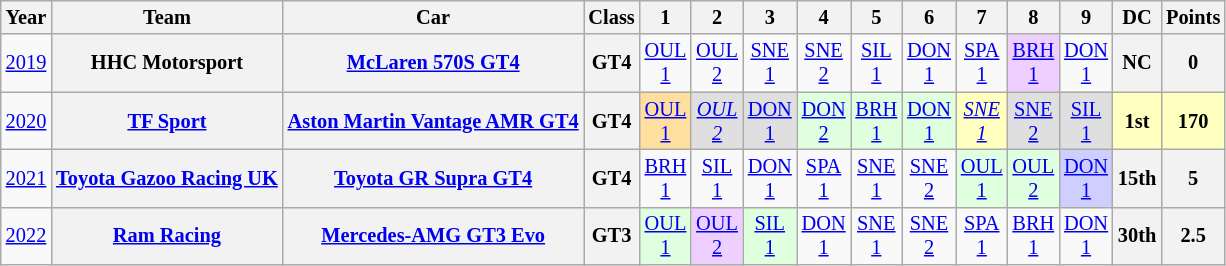<table class="wikitable" style="text-align:center; font-size:85%">
<tr>
<th>Year</th>
<th>Team</th>
<th>Car</th>
<th>Class</th>
<th>1</th>
<th>2</th>
<th>3</th>
<th>4</th>
<th>5</th>
<th>6</th>
<th>7</th>
<th>8</th>
<th>9</th>
<th>DC</th>
<th>Points</th>
</tr>
<tr>
<td><a href='#'>2019</a></td>
<th nowrap>HHC Motorsport</th>
<th nowrap><a href='#'>McLaren 570S GT4</a></th>
<th>GT4</th>
<td><a href='#'>OUL<br>1</a></td>
<td><a href='#'>OUL<br>2</a></td>
<td><a href='#'>SNE<br>1</a></td>
<td><a href='#'>SNE<br>2</a></td>
<td><a href='#'>SIL<br>1</a></td>
<td><a href='#'>DON<br>1</a></td>
<td><a href='#'>SPA<br>1</a></td>
<td style="background:#EFCFFF;"><a href='#'>BRH<br>1</a><br></td>
<td><a href='#'>DON<br>1</a></td>
<th>NC</th>
<th>0</th>
</tr>
<tr>
<td><a href='#'>2020</a></td>
<th nowrap><a href='#'>TF Sport</a></th>
<th nowrap><a href='#'>Aston Martin Vantage AMR GT4</a></th>
<th>GT4</th>
<td style="background:#FFDF9F;"><a href='#'>OUL<br>1</a><br></td>
<td style="background:#DFDFDF;"><em><a href='#'>OUL<br>2</a></em><br></td>
<td style="background:#DFDFDF;"><a href='#'>DON<br>1</a><br></td>
<td style="background:#DFFFDF;"><a href='#'>DON<br>2</a><br></td>
<td style="background:#DFFFDF;"><a href='#'>BRH<br>1</a><br></td>
<td style="background:#DFFFDF;"><a href='#'>DON<br>1</a><br></td>
<td style="background:#FFFFBF;"><em><a href='#'>SNE<br>1</a></em><br></td>
<td style="background:#DFDFDF;"><a href='#'>SNE<br>2</a><br></td>
<td style="background:#DFDFDF;"><a href='#'>SIL<br>1</a><br></td>
<th style="background:#FFFFBF;">1st</th>
<th style="background:#FFFFBF;">170</th>
</tr>
<tr>
<td><a href='#'>2021</a></td>
<th nowrap><a href='#'>Toyota Gazoo Racing UK</a></th>
<th nowrap><a href='#'>Toyota GR Supra GT4</a></th>
<th>GT4</th>
<td><a href='#'>BRH<br>1</a></td>
<td><a href='#'>SIL<br>1</a></td>
<td><a href='#'>DON<br>1</a></td>
<td><a href='#'>SPA<br>1</a></td>
<td><a href='#'>SNE<br>1</a></td>
<td><a href='#'>SNE<br>2</a></td>
<td style="background:#DFFFDF;"><a href='#'>OUL<br>1</a><br></td>
<td style="background:#DFFFDF;"><a href='#'>OUL<br>2</a><br></td>
<td style="background:#CFCFFF;"><a href='#'>DON<br>1</a><br></td>
<th>15th</th>
<th>5</th>
</tr>
<tr>
<td><a href='#'>2022</a></td>
<th nowrap><a href='#'>Ram Racing</a></th>
<th nowrap><a href='#'>Mercedes-AMG GT3 Evo</a></th>
<th>GT3</th>
<td style="background:#DFFFDF;"><a href='#'>OUL<br>1</a><br></td>
<td style="background:#EFCFFF;"><a href='#'>OUL<br>2</a><br></td>
<td style="background:#DFFFDF;"><a href='#'>SIL<br>1</a><br></td>
<td><a href='#'>DON<br>1</a></td>
<td><a href='#'>SNE<br>1</a></td>
<td><a href='#'>SNE<br>2</a></td>
<td><a href='#'>SPA<br>1</a></td>
<td><a href='#'>BRH<br>1</a></td>
<td><a href='#'>DON<br>1</a></td>
<th>30th</th>
<th>2.5</th>
</tr>
</table>
